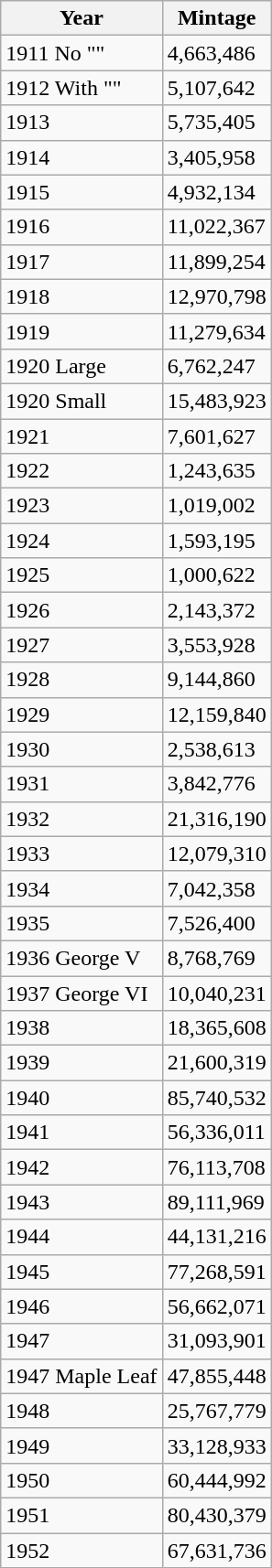<table class="wikitable sortable">
<tr>
<th>Year</th>
<th>Mintage</th>
</tr>
<tr>
<td>1911 No ""</td>
<td>4,663,486</td>
</tr>
<tr>
<td>1912 With ""</td>
<td>5,107,642</td>
</tr>
<tr>
<td>1913</td>
<td>5,735,405</td>
</tr>
<tr>
<td>1914</td>
<td>3,405,958</td>
</tr>
<tr>
<td>1915</td>
<td>4,932,134</td>
</tr>
<tr>
<td>1916</td>
<td>11,022,367</td>
</tr>
<tr>
<td>1917</td>
<td>11,899,254</td>
</tr>
<tr>
<td>1918</td>
<td>12,970,798</td>
</tr>
<tr>
<td>1919</td>
<td>11,279,634</td>
</tr>
<tr>
<td>1920 Large</td>
<td>6,762,247</td>
</tr>
<tr>
<td>1920 Small</td>
<td>15,483,923</td>
</tr>
<tr>
<td>1921</td>
<td>7,601,627</td>
</tr>
<tr>
<td>1922</td>
<td>1,243,635</td>
</tr>
<tr>
<td>1923</td>
<td>1,019,002</td>
</tr>
<tr>
<td>1924</td>
<td>1,593,195</td>
</tr>
<tr>
<td>1925</td>
<td>1,000,622</td>
</tr>
<tr>
<td>1926</td>
<td>2,143,372</td>
</tr>
<tr>
<td>1927</td>
<td>3,553,928</td>
</tr>
<tr>
<td>1928</td>
<td>9,144,860</td>
</tr>
<tr>
<td>1929</td>
<td>12,159,840</td>
</tr>
<tr>
<td>1930</td>
<td>2,538,613</td>
</tr>
<tr>
<td>1931</td>
<td>3,842,776</td>
</tr>
<tr>
<td>1932</td>
<td>21,316,190</td>
</tr>
<tr>
<td>1933</td>
<td>12,079,310</td>
</tr>
<tr>
<td>1934</td>
<td>7,042,358</td>
</tr>
<tr>
<td>1935</td>
<td>7,526,400</td>
</tr>
<tr>
<td>1936 George V</td>
<td>8,768,769</td>
</tr>
<tr>
<td>1937 George VI</td>
<td>10,040,231</td>
</tr>
<tr>
<td>1938</td>
<td>18,365,608</td>
</tr>
<tr>
<td>1939</td>
<td>21,600,319</td>
</tr>
<tr>
<td>1940</td>
<td>85,740,532</td>
</tr>
<tr>
<td>1941</td>
<td>56,336,011</td>
</tr>
<tr>
<td>1942</td>
<td>76,113,708</td>
</tr>
<tr>
<td>1943</td>
<td>89,111,969</td>
</tr>
<tr>
<td>1944</td>
<td>44,131,216</td>
</tr>
<tr>
<td>1945</td>
<td>77,268,591</td>
</tr>
<tr>
<td>1946</td>
<td>56,662,071</td>
</tr>
<tr>
<td>1947</td>
<td>31,093,901</td>
</tr>
<tr>
<td>1947 Maple Leaf</td>
<td>47,855,448</td>
</tr>
<tr>
<td>1948</td>
<td>25,767,779</td>
</tr>
<tr>
<td>1949</td>
<td>33,128,933</td>
</tr>
<tr>
<td>1950</td>
<td>60,444,992</td>
</tr>
<tr>
<td>1951</td>
<td>80,430,379</td>
</tr>
<tr>
<td>1952</td>
<td>67,631,736</td>
</tr>
</table>
